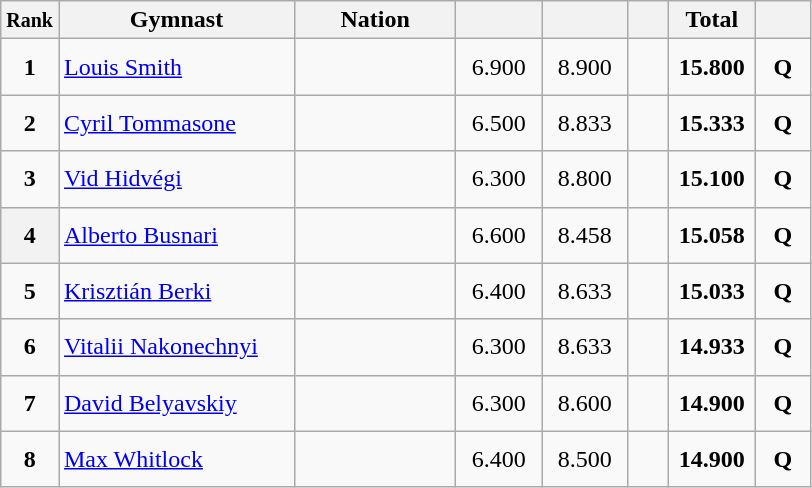<table class="wikitable sortable" style="text-align:center;">
<tr>
<th scope="col" style="width:15px;"><small>Rank</small></th>
<th scope="col" style="width:150px;">Gymnast</th>
<th scope="col" style="width:100px;">Nation</th>
<th scope="col" style="width:50px;"><small></small></th>
<th scope="col" style="width:50px;"><small></small></th>
<th scope="col" style="width:20px;"><small></small></th>
<th scope="col" style="width:50px;">Total</th>
<th scope="col" style="width:30px;"><small></small></th>
</tr>
<tr>
<td scope=row style="text-align:center"><strong>1</strong></td>
<td style="height:30px; text-align:left;"><a href='#'>Louis Smith</a></td>
<td style="text-align:left;"><small></small></td>
<td>6.900</td>
<td>8.900</td>
<td></td>
<td><strong>15.800</strong></td>
<td><strong>Q</strong></td>
</tr>
<tr>
<td scope=row style="text-align:center"><strong>2</strong></td>
<td style="height:30px; text-align:left;"><a href='#'>Cyril Tommasone</a></td>
<td style="text-align:left;"><small></small></td>
<td>6.500</td>
<td>8.833</td>
<td></td>
<td><strong>15.333</strong></td>
<td><strong>Q</strong></td>
</tr>
<tr>
<td scope=row style="text-align:center"><strong>3</strong></td>
<td style="height:30px; text-align:left;"><a href='#'>Vid Hidvégi</a></td>
<td style="text-align:left;"><small></small></td>
<td>6.300</td>
<td>8.800</td>
<td></td>
<td><strong>15.100</strong></td>
<td><strong>Q</strong></td>
</tr>
<tr>
<th scope=row style="text-align:center"><strong>4</strong></th>
<td style="height:30px; text-align:left;"><a href='#'>Alberto Busnari</a></td>
<td style="text-align:left;"><small></small></td>
<td>6.600</td>
<td>8.458</td>
<td></td>
<td><strong>15.058</strong></td>
<td><strong>Q</strong></td>
</tr>
<tr>
<td scope=row style="text-align:center"><strong>5</strong></td>
<td style="height:30px; text-align:left;"><a href='#'>Krisztián Berki</a></td>
<td style="text-align:left;"><small></small></td>
<td>6.400</td>
<td>8.633</td>
<td></td>
<td><strong>15.033</strong></td>
<td><strong>Q</strong></td>
</tr>
<tr>
<td scope=row style="text-align:center"><strong>6</strong></td>
<td style="height:30px; text-align:left;"><a href='#'>Vitalii Nakonechnyi</a></td>
<td style="text-align:left;"><small></small></td>
<td>6.300</td>
<td>8.633</td>
<td></td>
<td><strong>14.933</strong></td>
<td><strong>Q</strong></td>
</tr>
<tr>
<td scope=row style="text-align:center"><strong>7</strong></td>
<td style="height:30px; text-align:left;"><a href='#'>David Belyavskiy</a></td>
<td style="text-align:left;"><small></small></td>
<td>6.300</td>
<td>8.600</td>
<td></td>
<td><strong>14.900</strong></td>
<td><strong>Q</strong></td>
</tr>
<tr>
<td scope=row style="text-align:center"><strong>8</strong></td>
<td style="height:30px; text-align:left;"><a href='#'>Max Whitlock</a></td>
<td style="text-align:left;"><small></small></td>
<td>6.400</td>
<td>8.500</td>
<td></td>
<td><strong>14.900</strong></td>
<td><strong>Q</strong></td>
</tr>
</table>
